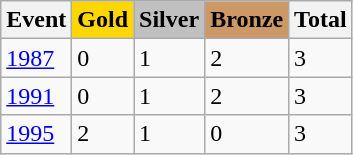<table class="wikitable">
<tr>
<th>Event</th>
<td style="background:gold; font-weight:bold;">Gold</td>
<td style="background:silver; font-weight:bold;">Silver</td>
<td style="background:#c96; font-weight:bold;">Bronze</td>
<th>Total</th>
</tr>
<tr>
<td><a href='#'>1987</a></td>
<td>0</td>
<td>1</td>
<td>2</td>
<td>3</td>
</tr>
<tr>
<td><a href='#'>1991</a></td>
<td>0</td>
<td>1</td>
<td>2</td>
<td>3</td>
</tr>
<tr>
<td><a href='#'>1995</a></td>
<td>2</td>
<td>1</td>
<td>0</td>
<td>3</td>
</tr>
</table>
